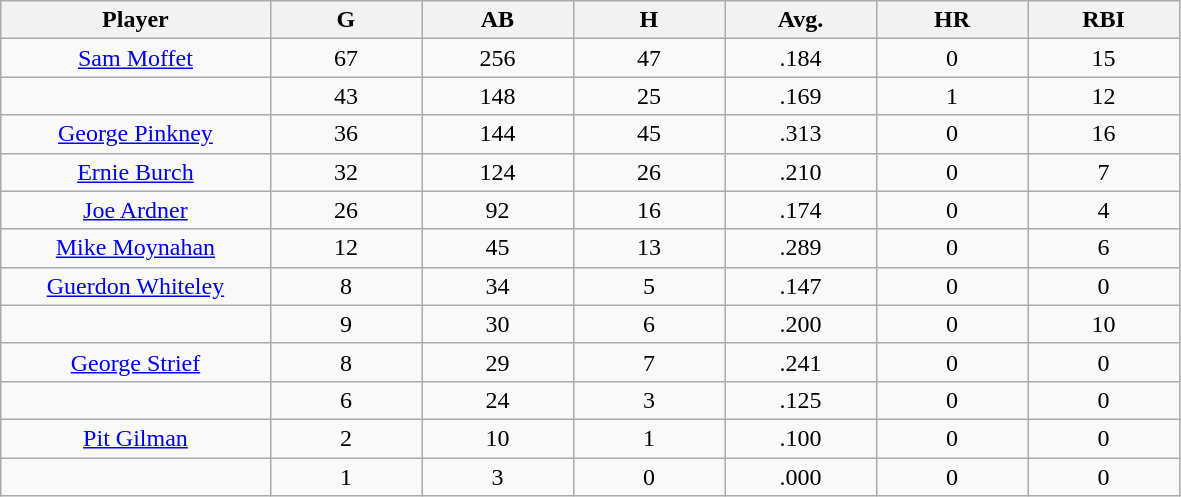<table class="wikitable sortable">
<tr>
<th bgcolor="#DDDDFF" width="16%">Player</th>
<th bgcolor="#DDDDFF" width="9%">G</th>
<th bgcolor="#DDDDFF" width="9%">AB</th>
<th bgcolor="#DDDDFF" width="9%">H</th>
<th bgcolor="#DDDDFF" width="9%">Avg.</th>
<th bgcolor="#DDDDFF" width="9%">HR</th>
<th bgcolor="#DDDDFF" width="9%">RBI</th>
</tr>
<tr align="center">
<td><a href='#'>Sam Moffet</a></td>
<td>67</td>
<td>256</td>
<td>47</td>
<td>.184</td>
<td>0</td>
<td>15</td>
</tr>
<tr align=center>
<td></td>
<td>43</td>
<td>148</td>
<td>25</td>
<td>.169</td>
<td>1</td>
<td>12</td>
</tr>
<tr align="center">
<td><a href='#'>George Pinkney</a></td>
<td>36</td>
<td>144</td>
<td>45</td>
<td>.313</td>
<td>0</td>
<td>16</td>
</tr>
<tr align=center>
<td><a href='#'>Ernie Burch</a></td>
<td>32</td>
<td>124</td>
<td>26</td>
<td>.210</td>
<td>0</td>
<td>7</td>
</tr>
<tr align=center>
<td><a href='#'>Joe Ardner</a></td>
<td>26</td>
<td>92</td>
<td>16</td>
<td>.174</td>
<td>0</td>
<td>4</td>
</tr>
<tr align=center>
<td><a href='#'>Mike Moynahan</a></td>
<td>12</td>
<td>45</td>
<td>13</td>
<td>.289</td>
<td>0</td>
<td>6</td>
</tr>
<tr align=center>
<td><a href='#'>Guerdon Whiteley</a></td>
<td>8</td>
<td>34</td>
<td>5</td>
<td>.147</td>
<td>0</td>
<td>0</td>
</tr>
<tr align=center>
<td></td>
<td>9</td>
<td>30</td>
<td>6</td>
<td>.200</td>
<td>0</td>
<td>10</td>
</tr>
<tr align="center">
<td><a href='#'>George Strief</a></td>
<td>8</td>
<td>29</td>
<td>7</td>
<td>.241</td>
<td>0</td>
<td>0</td>
</tr>
<tr align=center>
<td></td>
<td>6</td>
<td>24</td>
<td>3</td>
<td>.125</td>
<td>0</td>
<td>0</td>
</tr>
<tr align="center">
<td><a href='#'>Pit Gilman</a></td>
<td>2</td>
<td>10</td>
<td>1</td>
<td>.100</td>
<td>0</td>
<td>0</td>
</tr>
<tr align=center>
<td></td>
<td>1</td>
<td>3</td>
<td>0</td>
<td>.000</td>
<td>0</td>
<td>0</td>
</tr>
</table>
